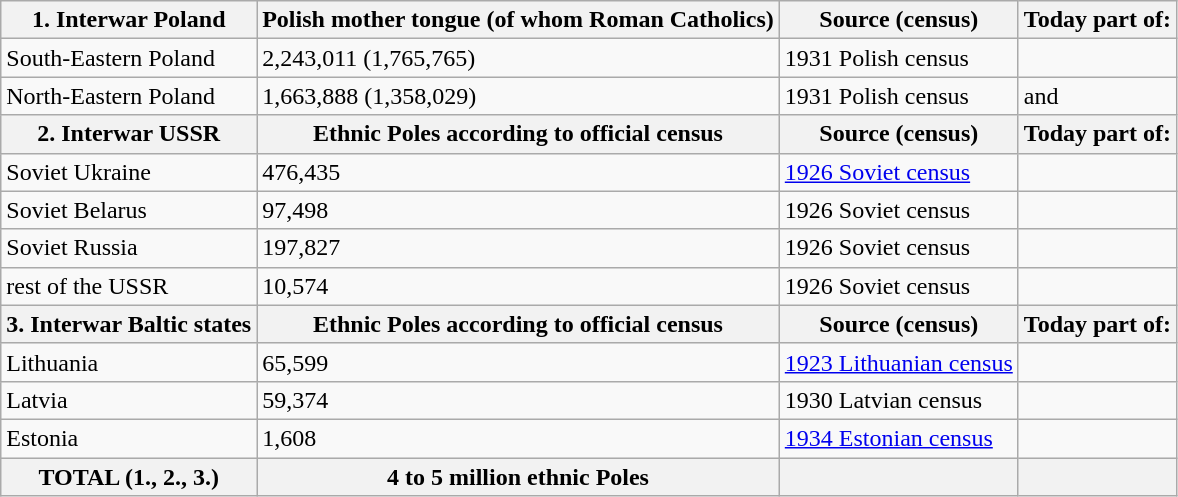<table class="wikitable">
<tr>
<th>1. Interwar Poland</th>
<th>Polish mother tongue (of whom Roman Catholics)</th>
<th>Source (census)</th>
<th>Today part of:</th>
</tr>
<tr>
<td>South-Eastern Poland</td>
<td>2,243,011 (1,765,765)</td>
<td>1931 Polish census</td>
<td></td>
</tr>
<tr>
<td>North-Eastern Poland</td>
<td>1,663,888 (1,358,029)</td>
<td>1931 Polish census</td>
<td> and </td>
</tr>
<tr>
<th>2. Interwar USSR</th>
<th>Ethnic Poles according to official census</th>
<th>Source (census)</th>
<th>Today part of:</th>
</tr>
<tr>
<td>Soviet Ukraine</td>
<td>476,435</td>
<td><a href='#'>1926 Soviet census</a></td>
<td></td>
</tr>
<tr>
<td>Soviet Belarus</td>
<td>97,498</td>
<td>1926 Soviet census</td>
<td></td>
</tr>
<tr>
<td>Soviet Russia</td>
<td>197,827</td>
<td>1926 Soviet census</td>
<td></td>
</tr>
<tr>
<td>rest of the USSR</td>
<td>10,574</td>
<td>1926 Soviet census</td>
<td></td>
</tr>
<tr>
<th>3. Interwar Baltic states</th>
<th>Ethnic Poles according to official census</th>
<th>Source (census)</th>
<th>Today part of:</th>
</tr>
<tr>
<td>Lithuania</td>
<td>65,599</td>
<td><a href='#'>1923 Lithuanian census</a></td>
<td></td>
</tr>
<tr>
<td>Latvia</td>
<td>59,374</td>
<td>1930 Latvian census</td>
<td></td>
</tr>
<tr>
<td>Estonia</td>
<td>1,608</td>
<td><a href='#'>1934 Estonian census</a></td>
<td></td>
</tr>
<tr>
<th>TOTAL (1., 2., 3.)</th>
<th>4 to 5 million ethnic Poles</th>
<th></th>
<th></th>
</tr>
</table>
